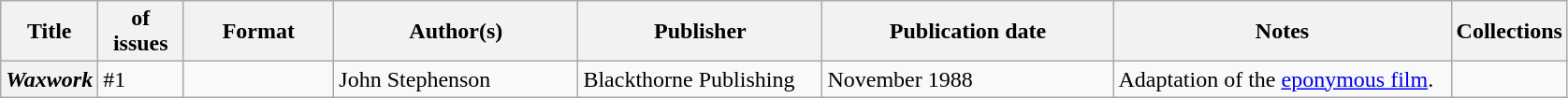<table class="wikitable">
<tr>
<th>Title</th>
<th style="width:40pt"> of issues</th>
<th style="width:75pt">Format</th>
<th style="width:125pt">Author(s)</th>
<th style="width:125pt">Publisher</th>
<th style="width:150pt">Publication date</th>
<th style="width:175pt">Notes</th>
<th>Collections</th>
</tr>
<tr>
<th><em>Waxwork</em></th>
<td>#1</td>
<td></td>
<td>John Stephenson</td>
<td>Blackthorne Publishing</td>
<td>November 1988</td>
<td>Adaptation of the <a href='#'>eponymous film</a>.</td>
<td></td>
</tr>
</table>
